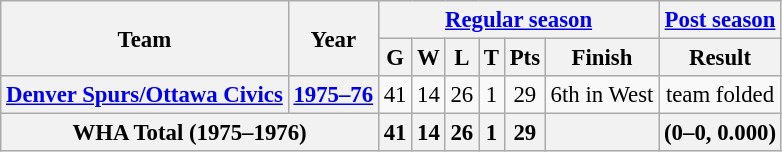<table class="wikitable" style="font-size: 95%; text-align:center;">
<tr>
<th rowspan="2">Team</th>
<th rowspan="2">Year</th>
<th colspan="6"><a href='#'>Regular season</a></th>
<th colspan="1"><a href='#'>Post season</a></th>
</tr>
<tr>
<th>G</th>
<th>W</th>
<th>L</th>
<th>T</th>
<th>Pts</th>
<th>Finish</th>
<th>Result</th>
</tr>
<tr>
<th><a href='#'>Denver Spurs/Ottawa Civics</a></th>
<th><a href='#'>1975–76</a></th>
<td>41</td>
<td>14</td>
<td>26</td>
<td>1</td>
<td>29</td>
<td>6th in West</td>
<td>team folded</td>
</tr>
<tr>
<th colspan="2">WHA Total (1975–1976)</th>
<th>41</th>
<th>14</th>
<th>26</th>
<th>1</th>
<th>29</th>
<th></th>
<th>(0–0, 0.000)</th>
</tr>
</table>
